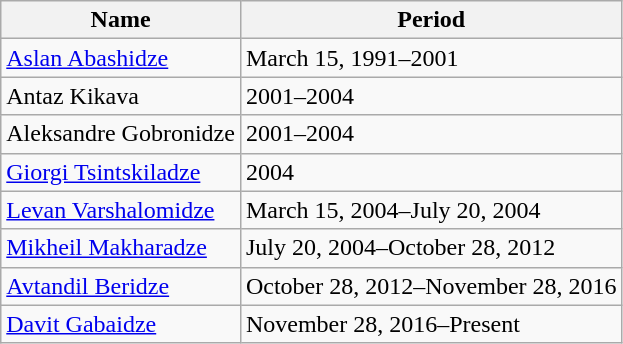<table class="wikitable">
<tr>
<th>Name</th>
<th>Period</th>
</tr>
<tr>
<td><a href='#'>Aslan Abashidze</a></td>
<td>March 15, 1991–2001</td>
</tr>
<tr>
<td>Antaz Kikava</td>
<td>2001–2004</td>
</tr>
<tr>
<td>Aleksandre Gobronidze</td>
<td>2001–2004</td>
</tr>
<tr>
<td><a href='#'>Giorgi Tsintskiladze</a></td>
<td>2004</td>
</tr>
<tr>
<td><a href='#'>Levan Varshalomidze</a></td>
<td>March 15, 2004–July 20, 2004</td>
</tr>
<tr>
<td><a href='#'>Mikheil Makharadze</a></td>
<td>July 20, 2004–October 28, 2012</td>
</tr>
<tr>
<td><a href='#'>Avtandil Beridze</a></td>
<td>October 28, 2012–November 28, 2016</td>
</tr>
<tr>
<td><a href='#'>Davit Gabaidze</a></td>
<td>November 28, 2016–Present</td>
</tr>
</table>
